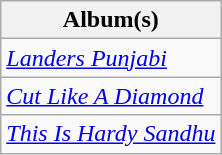<table class="wikitable">
<tr>
<th>Album(s)<br></th>
</tr>
<tr>
<td><em><a href='#'>Landers Punjabi</a></em></td>
</tr>
<tr>
<td><em><a href='#'>Cut Like A Diamond</a></em></td>
</tr>
<tr>
<td><em><a href='#'>This Is Hardy Sandhu</a></em></td>
</tr>
</table>
